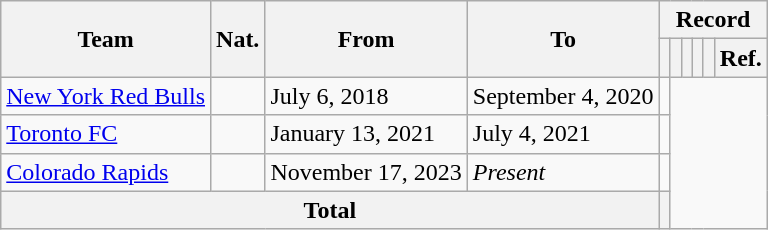<table class="wikitable" style="text-align: center">
<tr>
<th rowspan=2>Team</th>
<th rowspan=2>Nat.</th>
<th rowspan=2>From</th>
<th rowspan=2>To</th>
<th colspan=6>Record</th>
</tr>
<tr>
<th></th>
<th></th>
<th></th>
<th></th>
<th></th>
<th>Ref.</th>
</tr>
<tr>
<td align=left><a href='#'>New York Red Bulls</a></td>
<td></td>
<td align=left>July 6, 2018</td>
<td align=left>September 4, 2020<br></td>
<td></td>
</tr>
<tr>
<td align=left><a href='#'>Toronto FC</a></td>
<td></td>
<td align=left>January 13, 2021</td>
<td align=left>July 4, 2021<br></td>
<td></td>
</tr>
<tr>
<td align=left><a href='#'>Colorado Rapids</a></td>
<td></td>
<td align=left>November 17, 2023</td>
<td align=left><em>Present</em><br></td>
<td></td>
</tr>
<tr>
<th colspan=4>Total<br></th>
<th></th>
</tr>
</table>
